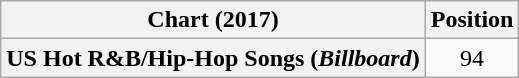<table class="wikitable plainrowheaders" style="text-align:center;">
<tr>
<th scope="col">Chart (2017)</th>
<th scope="col">Position</th>
</tr>
<tr>
<th scope="row">US Hot R&B/Hip-Hop Songs (<em>Billboard</em>)</th>
<td>94</td>
</tr>
</table>
